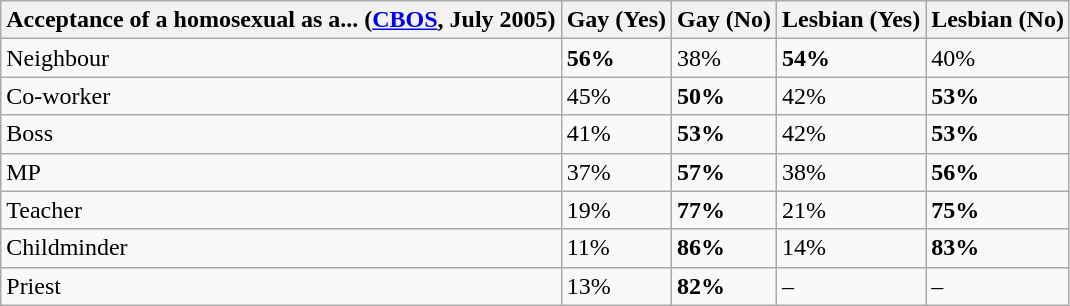<table class="wikitable">
<tr>
<th>Acceptance of a homosexual as a... (<a href='#'>CBOS</a>, July 2005)</th>
<th>Gay (Yes)</th>
<th>Gay (No)</th>
<th>Lesbian (Yes)</th>
<th>Lesbian (No)</th>
</tr>
<tr>
<td>Neighbour</td>
<td><strong><span>56%</span></strong></td>
<td>38%</td>
<td><strong><span>54%</span></strong></td>
<td>40%</td>
</tr>
<tr>
<td>Co-worker</td>
<td>45%</td>
<td><strong><span>50%</span></strong></td>
<td>42%</td>
<td><strong><span>53%</span></strong></td>
</tr>
<tr>
<td>Boss</td>
<td>41%</td>
<td><strong><span>53%</span></strong></td>
<td>42%</td>
<td><strong><span>53%</span></strong></td>
</tr>
<tr>
<td>MP</td>
<td>37%</td>
<td><strong><span>57%</span></strong></td>
<td>38%</td>
<td><strong><span>56%</span></strong></td>
</tr>
<tr>
<td>Teacher</td>
<td>19%</td>
<td><strong><span>77%</span></strong></td>
<td>21%</td>
<td><strong><span>75%</span></strong></td>
</tr>
<tr>
<td>Childminder</td>
<td>11%</td>
<td><strong><span>86%</span></strong></td>
<td>14%</td>
<td><strong><span>83%</span></strong></td>
</tr>
<tr>
<td>Priest</td>
<td>13%</td>
<td><strong><span>82%</span></strong></td>
<td>–</td>
<td>–</td>
</tr>
</table>
